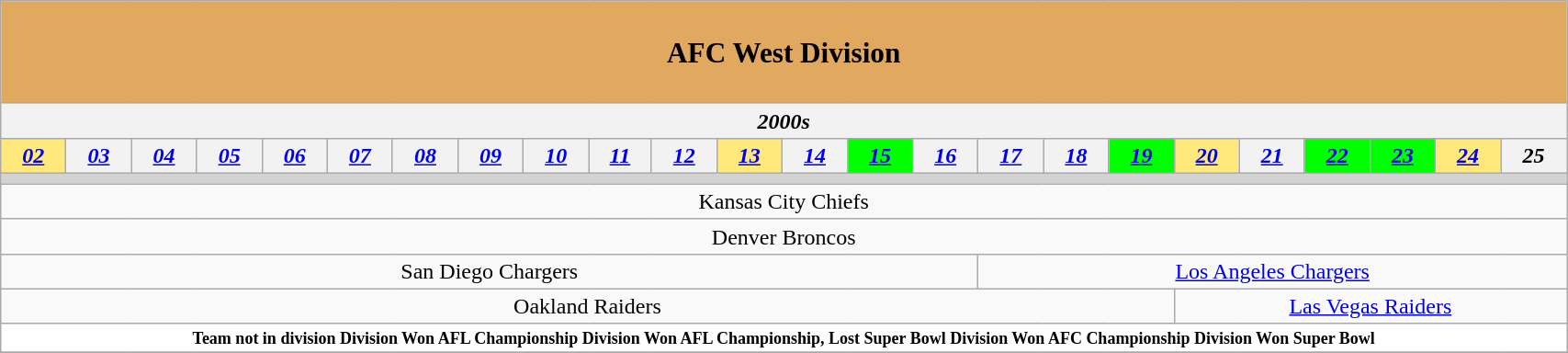<table class="wikitable" style="text-align:center" width="90%">
<tr>
<th colspan="24" style="text-align:center; font-size:130%; background:#E1A95F; height:65px"><span>AFC West Division</span></th>
</tr>
<tr>
<th colspan=24><em>2000s</em></th>
</tr>
<tr>
<th style="background:#ffe87c;"><em><a href='#'>02</a></em></th>
<th><em><a href='#'>03</a></em></th>
<th><em><a href='#'>04</a></em></th>
<th><em><a href='#'>05</a></em></th>
<th><em><a href='#'>06</a></em></th>
<th><em><a href='#'>07</a></em></th>
<th><em><a href='#'>08</a></em></th>
<th><em><a href='#'>09</a></em></th>
<th><em><a href='#'>10</a></em></th>
<th><em><a href='#'>11</a></em></th>
<th><em><a href='#'>12</a></em></th>
<th style="background:#ffe87c;"><em><a href='#'>13</a></em></th>
<th><em><a href='#'>14</a></em></th>
<th style="background:#00ff00;"><em><a href='#'>15</a></em></th>
<th><em><a href='#'>16</a></em></th>
<th><em><a href='#'>17</a></em></th>
<th><em><a href='#'>18</a></em></th>
<th style="background:#00ff00;"><em><a href='#'>19</a></em></th>
<th style="background:#ffe87c;"><em><a href='#'>20</a></em></th>
<th><em><a href='#'>21</a></em></th>
<th style="background:#00ff00;"><em><a href='#'>22</a></em></th>
<th style="background:#00ff00;"><em><a href='#'>23</a></em></th>
<th style="background:#ffe87c;"><em><a href='#'>24</a></em></th>
<th><em>25</em></th>
</tr>
<tr>
<td colspan="24" style="background:lightgray; height:.5px;"></td>
</tr>
<tr>
<td colspan="24">Kansas City Chiefs</td>
</tr>
<tr>
<td colspan="24">Denver Broncos</td>
</tr>
<tr>
<td colspan="15">San Diego Chargers</td>
<td colspan="9"><a href='#'>Los Angeles Chargers</a></td>
</tr>
<tr>
<td colspan="18">Oakland Raiders</td>
<td colspan="6"><a href='#'>Las Vegas Raiders</a></td>
</tr>
<tr>
<td colspan="24" style="background:#fff; height:15px; font-size:75%;"> <strong>Team not in division  Division Won AFL Championship  Division Won AFL Championship, Lost Super Bowl  Division Won AFC Championship  Division Won Super Bowl</strong></td>
</tr>
<tr>
</tr>
</table>
